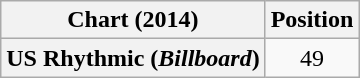<table class="wikitable plainrowheaders" style="text-align:center;">
<tr>
<th scope="col">Chart (2014)</th>
<th scope="col">Position</th>
</tr>
<tr>
<th scope="row">US Rhythmic (<em>Billboard</em>)</th>
<td>49</td>
</tr>
</table>
